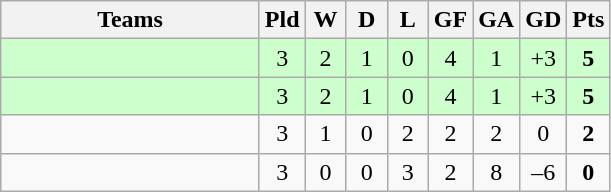<table class="wikitable" style="text-align: center;">
<tr>
<th width=165>Teams</th>
<th width=20>Pld</th>
<th width=20>W</th>
<th width=20>D</th>
<th width=20>L</th>
<th width=20>GF</th>
<th width=20>GA</th>
<th width=20>GD</th>
<th width=20>Pts</th>
</tr>
<tr align=center style="background:#ccffcc;">
<td style="text-align:left;"></td>
<td>3</td>
<td>2</td>
<td>1</td>
<td>0</td>
<td>4</td>
<td>1</td>
<td>+3</td>
<td><strong>5</strong></td>
</tr>
<tr align=center style="background:#ccffcc;">
<td style="text-align:left;"></td>
<td>3</td>
<td>2</td>
<td>1</td>
<td>0</td>
<td>4</td>
<td>1</td>
<td>+3</td>
<td><strong>5</strong></td>
</tr>
<tr align=center>
<td style="text-align:left;"></td>
<td>3</td>
<td>1</td>
<td>0</td>
<td>2</td>
<td>2</td>
<td>2</td>
<td>0</td>
<td><strong>2</strong></td>
</tr>
<tr align=center>
<td style="text-align:left;"></td>
<td>3</td>
<td>0</td>
<td>0</td>
<td>3</td>
<td>2</td>
<td>8</td>
<td>–6</td>
<td><strong>0</strong></td>
</tr>
</table>
